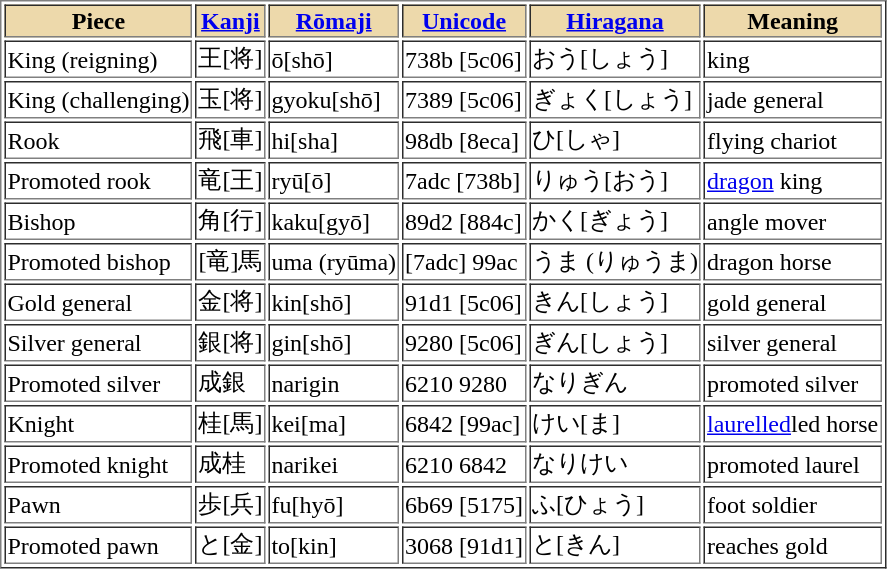<table border="1">
<tr style="background:#EDD9AB;">
<th>Piece</th>
<th><a href='#'>Kanji</a></th>
<th><a href='#'>Rōmaji</a></th>
<th><a href='#'>Unicode</a></th>
<th><a href='#'>Hiragana</a></th>
<th>Meaning</th>
</tr>
<tr>
<td>King (reigning)</td>
<td>王[将]</td>
<td>ō[shō]</td>
<td>738b [5c06]</td>
<td>おう[しょう]</td>
<td>king</td>
</tr>
<tr>
<td>King (challenging)</td>
<td>玉[将]</td>
<td>gyoku[shō]</td>
<td>7389 [5c06]</td>
<td>ぎょく[しょう]</td>
<td>jade general</td>
</tr>
<tr>
<td>Rook</td>
<td>飛[車]</td>
<td>hi[sha]</td>
<td>98db [8eca]</td>
<td>ひ[しゃ]</td>
<td>flying chariot</td>
</tr>
<tr>
<td>Promoted rook</td>
<td>竜[王]</td>
<td>ryū[ō]</td>
<td>7adc [738b]</td>
<td>りゅう[おう]</td>
<td><a href='#'>dragon</a> king</td>
</tr>
<tr>
<td>Bishop</td>
<td>角[行]</td>
<td>kaku[gyō]</td>
<td>89d2 [884c]</td>
<td>かく[ぎょう]</td>
<td>angle mover</td>
</tr>
<tr>
<td>Promoted bishop</td>
<td>[竜]馬</td>
<td>uma (ryūma)</td>
<td>[7adc] 99ac</td>
<td>うま (りゅうま)</td>
<td>dragon horse</td>
</tr>
<tr>
<td>Gold general</td>
<td>金[将]</td>
<td>kin[shō]</td>
<td>91d1 [5c06]</td>
<td>きん[しょう]</td>
<td>gold general</td>
</tr>
<tr>
<td>Silver general</td>
<td>銀[将]</td>
<td>gin[shō]</td>
<td>9280 [5c06]</td>
<td>ぎん[しょう]</td>
<td>silver general</td>
</tr>
<tr>
<td>Promoted silver</td>
<td>成銀</td>
<td>narigin</td>
<td>6210 9280</td>
<td>なりぎん</td>
<td>promoted silver</td>
</tr>
<tr>
<td>Knight</td>
<td>桂[馬]</td>
<td>kei[ma]</td>
<td>6842 [99ac]</td>
<td>けい[ま]</td>
<td><a href='#'>laurelled</a>led horse</td>
</tr>
<tr>
<td>Promoted knight</td>
<td>成桂</td>
<td>narikei</td>
<td>6210 6842</td>
<td>なりけい</td>
<td>promoted laurel</td>
</tr>
<tr>
<td>Pawn</td>
<td>歩[兵]</td>
<td>fu[hyō]</td>
<td>6b69 [5175]</td>
<td>ふ[ひょう]</td>
<td>foot soldier</td>
</tr>
<tr>
<td>Promoted pawn</td>
<td>と[金]</td>
<td>to[kin]</td>
<td>3068 [91d1]</td>
<td>と[きん]</td>
<td>reaches gold</td>
</tr>
</table>
